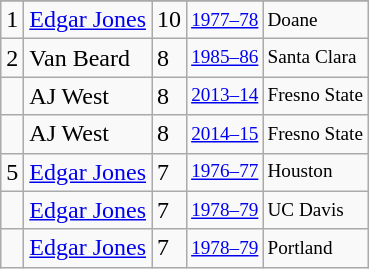<table class="wikitable">
<tr>
</tr>
<tr>
<td>1</td>
<td><a href='#'>Edgar Jones</a></td>
<td>10</td>
<td style="font-size:80%;"><a href='#'>1977–78</a></td>
<td style="font-size:80%;">Doane</td>
</tr>
<tr>
<td>2</td>
<td>Van Beard</td>
<td>8</td>
<td style="font-size:80%;"><a href='#'>1985–86</a></td>
<td style="font-size:80%;">Santa Clara</td>
</tr>
<tr>
<td></td>
<td>AJ West</td>
<td>8</td>
<td style="font-size:80%;"><a href='#'>2013–14</a></td>
<td style="font-size:80%;">Fresno State</td>
</tr>
<tr>
<td></td>
<td>AJ West</td>
<td>8</td>
<td style="font-size:80%;"><a href='#'>2014–15</a></td>
<td style="font-size:80%;">Fresno State</td>
</tr>
<tr>
<td>5</td>
<td><a href='#'>Edgar Jones</a></td>
<td>7</td>
<td style="font-size:80%;"><a href='#'>1976–77</a></td>
<td style="font-size:80%;">Houston</td>
</tr>
<tr>
<td></td>
<td><a href='#'>Edgar Jones</a></td>
<td>7</td>
<td style="font-size:80%;"><a href='#'>1978–79</a></td>
<td style="font-size:80%;">UC Davis</td>
</tr>
<tr>
<td></td>
<td><a href='#'>Edgar Jones</a></td>
<td>7</td>
<td style="font-size:80%;"><a href='#'>1978–79</a></td>
<td style="font-size:80%;">Portland</td>
</tr>
</table>
